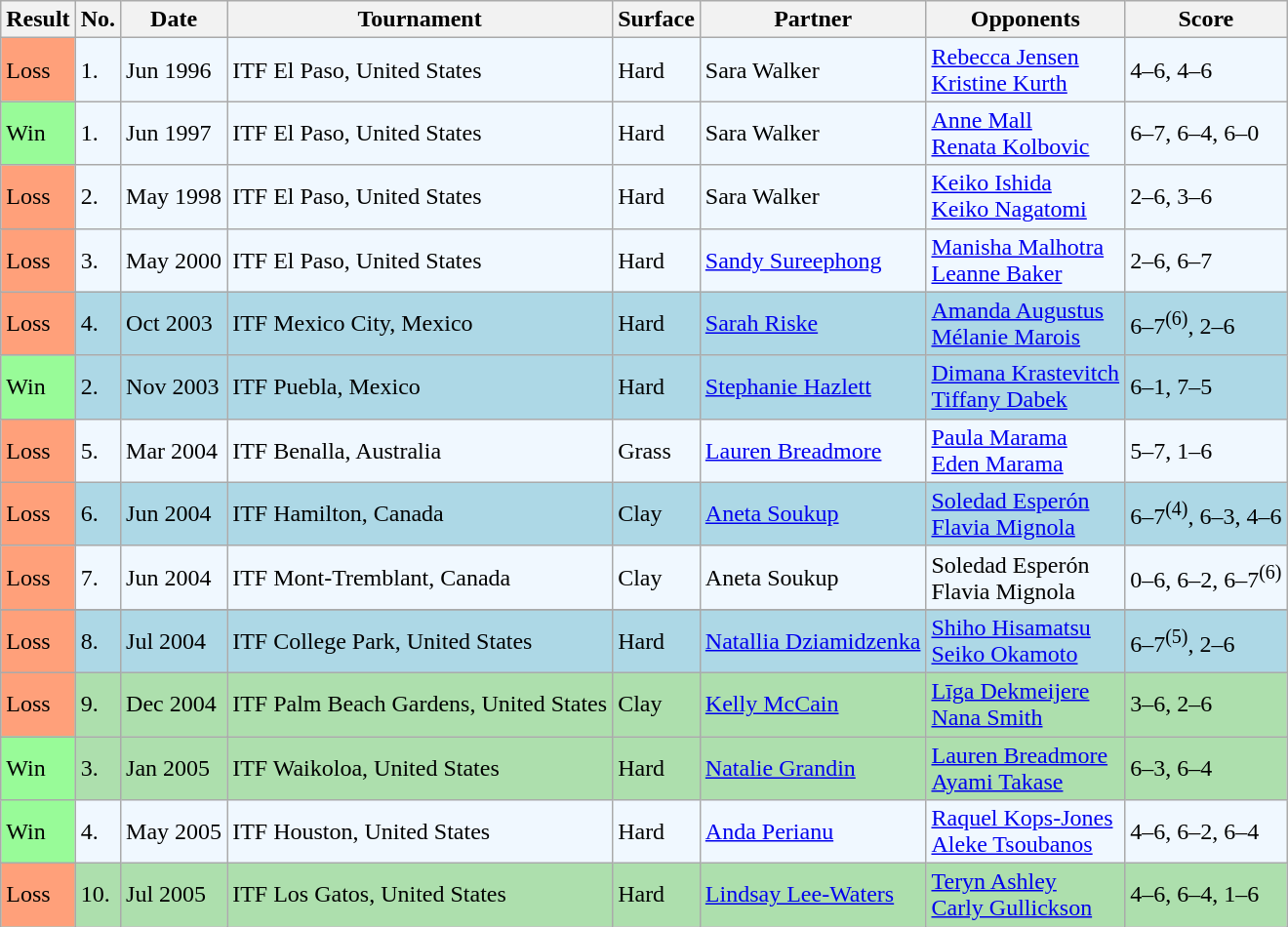<table class="sortable wikitable">
<tr>
<th>Result</th>
<th>No.</th>
<th>Date</th>
<th>Tournament</th>
<th>Surface</th>
<th>Partner</th>
<th>Opponents</th>
<th>Score</th>
</tr>
<tr bgcolor="#f0f8ff">
<td style="background:#ffa07a;">Loss</td>
<td>1.</td>
<td>Jun 1996</td>
<td>ITF El Paso, United States</td>
<td>Hard</td>
<td> Sara Walker</td>
<td> <a href='#'>Rebecca Jensen</a> <br>  <a href='#'>Kristine Kurth</a></td>
<td>4–6, 4–6</td>
</tr>
<tr style="background:#f0f8ff;">
<td style="background:#98fb98;">Win</td>
<td>1.</td>
<td>Jun 1997</td>
<td>ITF El Paso, United States</td>
<td>Hard</td>
<td> Sara Walker</td>
<td> <a href='#'>Anne Mall</a> <br>  <a href='#'>Renata Kolbovic</a></td>
<td>6–7, 6–4, 6–0</td>
</tr>
<tr bgcolor="#f0f8ff">
<td style="background:#ffa07a;">Loss</td>
<td>2.</td>
<td>May 1998</td>
<td>ITF El Paso, United States</td>
<td>Hard</td>
<td> Sara Walker</td>
<td> <a href='#'>Keiko Ishida</a> <br>  <a href='#'>Keiko Nagatomi</a></td>
<td>2–6, 3–6</td>
</tr>
<tr bgcolor="#f0f8ff">
<td style="background:#ffa07a;">Loss</td>
<td>3.</td>
<td>May 2000</td>
<td>ITF El Paso, United States</td>
<td>Hard</td>
<td> <a href='#'>Sandy Sureephong</a></td>
<td> <a href='#'>Manisha Malhotra</a> <br>  <a href='#'>Leanne Baker</a></td>
<td>2–6, 6–7</td>
</tr>
<tr bgcolor=lightblue>
<td style="background:#ffa07a;">Loss</td>
<td>4.</td>
<td>Oct 2003</td>
<td>ITF Mexico City, Mexico</td>
<td>Hard</td>
<td> <a href='#'>Sarah Riske</a></td>
<td> <a href='#'>Amanda Augustus</a> <br>  <a href='#'>Mélanie Marois</a></td>
<td>6–7<sup>(6)</sup>, 2–6</td>
</tr>
<tr style="background:lightblue;">
<td style="background:#98fb98;">Win</td>
<td>2.</td>
<td>Nov 2003</td>
<td>ITF Puebla, Mexico</td>
<td>Hard</td>
<td> <a href='#'>Stephanie Hazlett</a></td>
<td> <a href='#'>Dimana Krastevitch</a> <br>  <a href='#'>Tiffany Dabek</a></td>
<td>6–1, 7–5</td>
</tr>
<tr style="background:#f0f8ff;">
<td style="background:#ffa07a;">Loss</td>
<td>5.</td>
<td>Mar 2004</td>
<td>ITF Benalla, Australia</td>
<td>Grass</td>
<td> <a href='#'>Lauren Breadmore</a></td>
<td> <a href='#'>Paula Marama</a> <br>  <a href='#'>Eden Marama</a></td>
<td>5–7, 1–6</td>
</tr>
<tr bgcolor=lightblue>
<td style="background:#ffa07a;">Loss</td>
<td>6.</td>
<td>Jun 2004</td>
<td>ITF Hamilton, Canada</td>
<td>Clay</td>
<td> <a href='#'>Aneta Soukup</a></td>
<td> <a href='#'>Soledad Esperón</a> <br>  <a href='#'>Flavia Mignola</a></td>
<td>6–7<sup>(4)</sup>, 6–3, 4–6</td>
</tr>
<tr style="background:#f0f8ff;">
<td style="background:#ffa07a;">Loss</td>
<td>7.</td>
<td>Jun 2004</td>
<td>ITF Mont-Tremblant, Canada</td>
<td>Clay</td>
<td> Aneta Soukup</td>
<td> Soledad Esperón <br>  Flavia Mignola</td>
<td>0–6, 6–2, 6–7<sup>(6)</sup></td>
</tr>
<tr style="background:#addfad;">
</tr>
<tr style="background:lightblue;">
<td bgcolor="FFA07A">Loss</td>
<td>8.</td>
<td>Jul 2004</td>
<td>ITF College Park, United States</td>
<td>Hard</td>
<td> <a href='#'>Natallia Dziamidzenka</a></td>
<td> <a href='#'>Shiho Hisamatsu</a> <br>  <a href='#'>Seiko Okamoto</a></td>
<td>6–7<sup>(5)</sup>, 2–6</td>
</tr>
<tr style="background:#addfad;">
<td style="background:#ffa07a;">Loss</td>
<td>9.</td>
<td>Dec 2004</td>
<td>ITF Palm Beach Gardens, United States</td>
<td>Clay</td>
<td> <a href='#'>Kelly McCain</a></td>
<td> <a href='#'>Līga Dekmeijere</a> <br>  <a href='#'>Nana Smith</a></td>
<td>3–6, 2–6</td>
</tr>
<tr style="background:#addfad;">
<td style="background:#98fb98;">Win</td>
<td>3.</td>
<td>Jan 2005</td>
<td>ITF Waikoloa, United States</td>
<td>Hard</td>
<td> <a href='#'>Natalie Grandin</a></td>
<td> <a href='#'>Lauren Breadmore</a> <br>  <a href='#'>Ayami Takase</a></td>
<td>6–3, 6–4</td>
</tr>
<tr style="background:#f0f8ff;">
<td bgcolor="98FB98">Win</td>
<td>4.</td>
<td>May 2005</td>
<td>ITF Houston, United States</td>
<td>Hard</td>
<td> <a href='#'>Anda Perianu</a></td>
<td> <a href='#'>Raquel Kops-Jones</a> <br>  <a href='#'>Aleke Tsoubanos</a></td>
<td>4–6, 6–2, 6–4</td>
</tr>
<tr style="background:#addfad;">
<td style="background:#ffa07a;">Loss</td>
<td>10.</td>
<td>Jul 2005</td>
<td>ITF Los Gatos, United States</td>
<td>Hard</td>
<td> <a href='#'>Lindsay Lee-Waters</a></td>
<td> <a href='#'>Teryn Ashley</a> <br>  <a href='#'>Carly Gullickson</a></td>
<td>4–6, 6–4, 1–6</td>
</tr>
</table>
